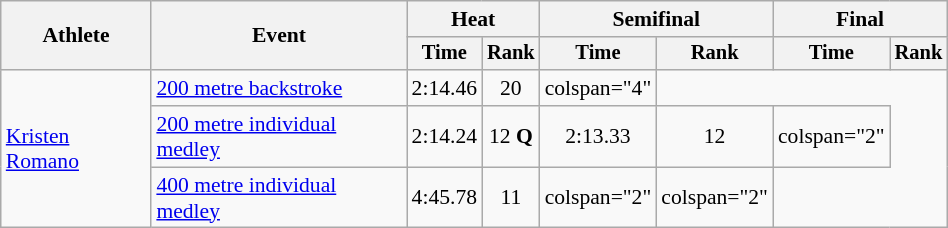<table class="wikitable" style="text-align:center; font-size:90%; width:50%;">
<tr>
<th rowspan="2">Athlete</th>
<th rowspan="2">Event</th>
<th colspan="2">Heat</th>
<th colspan="2">Semifinal</th>
<th colspan="2">Final</th>
</tr>
<tr style="font-size:95%">
<th>Time</th>
<th>Rank</th>
<th>Time</th>
<th>Rank</th>
<th>Time</th>
<th>Rank</th>
</tr>
<tr>
<td align=left rowspan=3><a href='#'>Kristen Romano</a></td>
<td align=left><a href='#'>200 metre backstroke</a></td>
<td>2:14.46</td>
<td>20</td>
<td>colspan="4"  </td>
</tr>
<tr>
<td align=left><a href='#'>200 metre individual medley</a></td>
<td>2:14.24</td>
<td>12 <strong>Q</strong></td>
<td>2:13.33</td>
<td>12</td>
<td>colspan="2" </td>
</tr>
<tr>
<td align=left><a href='#'>400 metre individual medley</a></td>
<td>4:45.78</td>
<td>11</td>
<td>colspan="2" </td>
<td>colspan="2" </td>
</tr>
</table>
